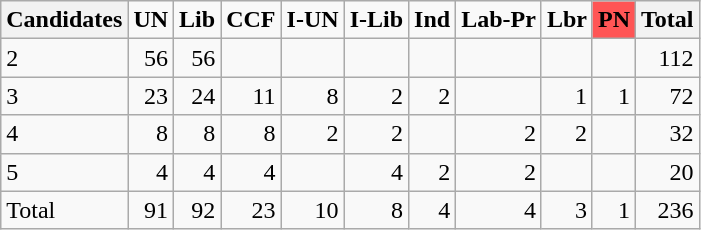<table class="wikitable" style="text-align:right;">
<tr>
<th>Candidates</th>
<td><strong>UN</strong></td>
<td><strong>Lib</strong></td>
<td><strong>CCF</strong></td>
<td><strong>I-UN</strong></td>
<td><strong>I-Lib</strong></td>
<td><strong>Ind</strong></td>
<td><strong>Lab-Pr</strong></td>
<td><strong>Lbr</strong></td>
<td style="background-color:#FF5555;" align="center"><strong>PN</strong></td>
<th>Total</th>
</tr>
<tr>
<td style="text-align:left;">2</td>
<td>56</td>
<td>56</td>
<td></td>
<td></td>
<td></td>
<td></td>
<td></td>
<td></td>
<td></td>
<td>112</td>
</tr>
<tr>
<td style="text-align:left;">3</td>
<td>23</td>
<td>24</td>
<td>11</td>
<td>8</td>
<td>2</td>
<td>2</td>
<td></td>
<td>1</td>
<td>1</td>
<td>72</td>
</tr>
<tr>
<td style="text-align:left;">4</td>
<td>8</td>
<td>8</td>
<td>8</td>
<td>2</td>
<td>2</td>
<td></td>
<td>2</td>
<td>2</td>
<td></td>
<td>32</td>
</tr>
<tr>
<td style="text-align:left;">5</td>
<td>4</td>
<td>4</td>
<td>4</td>
<td></td>
<td>4</td>
<td>2</td>
<td>2</td>
<td></td>
<td></td>
<td>20</td>
</tr>
<tr>
<td style="text-align:left;">Total</td>
<td>91</td>
<td>92</td>
<td>23</td>
<td>10</td>
<td>8</td>
<td>4</td>
<td>4</td>
<td>3</td>
<td>1</td>
<td>236</td>
</tr>
</table>
